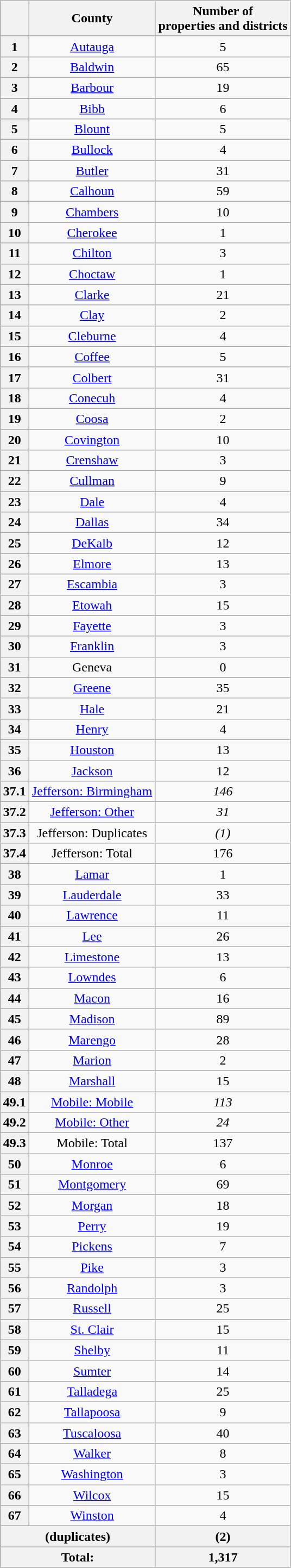<table style="width:100%;">
<tr>
<td style="width:33%; vertical-align:top; text-align:center;"><br>








</td>
<td style="width:33%; vertical-align:top; text-align:center;"><br><table class="wikitable sortable sticky-header">
<tr>
<th></th>
<th><strong>County</strong></th>
<th><strong>Number of<br>properties and districts</strong></th>
</tr>
<tr>
<th>1</th>
<td><a href='#'>Autauga</a></td>
<td>5</td>
</tr>
<tr>
<th>2</th>
<td><a href='#'>Baldwin</a></td>
<td>65</td>
</tr>
<tr>
<th>3</th>
<td><a href='#'>Barbour</a></td>
<td>19</td>
</tr>
<tr>
<th>4</th>
<td><a href='#'>Bibb</a></td>
<td>6</td>
</tr>
<tr>
<th>5</th>
<td><a href='#'>Blount</a></td>
<td>5</td>
</tr>
<tr>
<th>6</th>
<td><a href='#'>Bullock</a></td>
<td>4</td>
</tr>
<tr>
<th>7</th>
<td><a href='#'>Butler</a></td>
<td>31</td>
</tr>
<tr>
<th>8</th>
<td><a href='#'>Calhoun</a></td>
<td>59</td>
</tr>
<tr>
<th>9</th>
<td><a href='#'>Chambers</a></td>
<td>10</td>
</tr>
<tr>
<th>10</th>
<td><a href='#'>Cherokee</a></td>
<td>1</td>
</tr>
<tr>
<th>11</th>
<td><a href='#'>Chilton</a></td>
<td>3</td>
</tr>
<tr>
<th>12</th>
<td><a href='#'>Choctaw</a></td>
<td>1</td>
</tr>
<tr>
<th>13</th>
<td><a href='#'>Clarke</a></td>
<td>21</td>
</tr>
<tr>
<th>14</th>
<td><a href='#'>Clay</a></td>
<td>2</td>
</tr>
<tr>
<th>15</th>
<td><a href='#'>Cleburne</a></td>
<td>4</td>
</tr>
<tr>
<th>16</th>
<td><a href='#'>Coffee</a></td>
<td>5</td>
</tr>
<tr>
<th>17</th>
<td><a href='#'>Colbert</a></td>
<td>31</td>
</tr>
<tr>
<th>18</th>
<td><a href='#'>Conecuh</a></td>
<td>4</td>
</tr>
<tr>
<th>19</th>
<td><a href='#'>Coosa</a></td>
<td>2</td>
</tr>
<tr>
<th>20</th>
<td><a href='#'>Covington</a></td>
<td>10</td>
</tr>
<tr>
<th>21</th>
<td><a href='#'>Crenshaw</a></td>
<td>3</td>
</tr>
<tr>
<th>22</th>
<td><a href='#'>Cullman</a></td>
<td>9</td>
</tr>
<tr>
<th>23</th>
<td><a href='#'>Dale</a></td>
<td>4</td>
</tr>
<tr>
<th>24</th>
<td><a href='#'>Dallas</a></td>
<td>34</td>
</tr>
<tr>
<th>25</th>
<td><a href='#'>DeKalb</a></td>
<td>12</td>
</tr>
<tr>
<th>26</th>
<td><a href='#'>Elmore</a></td>
<td>13</td>
</tr>
<tr>
<th>27</th>
<td><a href='#'>Escambia</a></td>
<td>3</td>
</tr>
<tr>
<th>28</th>
<td><a href='#'>Etowah</a></td>
<td>15</td>
</tr>
<tr>
<th>29</th>
<td><a href='#'>Fayette</a></td>
<td>3</td>
</tr>
<tr>
<th>30</th>
<td><a href='#'>Franklin</a></td>
<td>3</td>
</tr>
<tr>
<th>31</th>
<td>Geneva</td>
<td>0</td>
</tr>
<tr>
<th>32</th>
<td><a href='#'>Greene</a></td>
<td>35</td>
</tr>
<tr>
<th>33</th>
<td><a href='#'>Hale</a></td>
<td>21</td>
</tr>
<tr>
<th>34</th>
<td><a href='#'>Henry</a></td>
<td>4</td>
</tr>
<tr>
<th>35</th>
<td><a href='#'>Houston</a></td>
<td>13</td>
</tr>
<tr>
<th>36</th>
<td><a href='#'>Jackson</a></td>
<td>12</td>
</tr>
<tr>
<th>37.1</th>
<td><a href='#'>Jefferson: Birmingham</a></td>
<td><em>146</em></td>
</tr>
<tr>
<th>37.2</th>
<td><a href='#'>Jefferson: Other</a></td>
<td><em>31</em></td>
</tr>
<tr>
<th>37.3</th>
<td>Jefferson: Duplicates</td>
<td><em>(1)</em></td>
</tr>
<tr>
<th>37.4</th>
<td>Jefferson: Total</td>
<td>176</td>
</tr>
<tr>
<th>38</th>
<td><a href='#'>Lamar</a></td>
<td>1</td>
</tr>
<tr>
<th>39</th>
<td><a href='#'>Lauderdale</a></td>
<td>33</td>
</tr>
<tr>
<th>40</th>
<td><a href='#'>Lawrence</a></td>
<td>11</td>
</tr>
<tr>
<th>41</th>
<td><a href='#'>Lee</a></td>
<td>26</td>
</tr>
<tr>
<th>42</th>
<td><a href='#'>Limestone</a></td>
<td>13</td>
</tr>
<tr>
<th>43</th>
<td><a href='#'>Lowndes</a></td>
<td>6</td>
</tr>
<tr>
<th>44</th>
<td><a href='#'>Macon</a></td>
<td>16</td>
</tr>
<tr>
<th>45</th>
<td><a href='#'>Madison</a></td>
<td>89</td>
</tr>
<tr>
<th>46</th>
<td><a href='#'>Marengo</a></td>
<td>28</td>
</tr>
<tr>
<th>47</th>
<td><a href='#'>Marion</a></td>
<td>2</td>
</tr>
<tr>
<th>48</th>
<td><a href='#'>Marshall</a></td>
<td>15</td>
</tr>
<tr>
<th>49.1</th>
<td><a href='#'>Mobile: Mobile</a></td>
<td><em>113</em></td>
</tr>
<tr>
<th>49.2</th>
<td><a href='#'>Mobile: Other</a></td>
<td><em>24</em></td>
</tr>
<tr>
<th>49.3</th>
<td>Mobile: Total</td>
<td>137</td>
</tr>
<tr>
<th>50</th>
<td><a href='#'>Monroe</a></td>
<td>6</td>
</tr>
<tr>
<th>51</th>
<td><a href='#'>Montgomery</a></td>
<td>69</td>
</tr>
<tr>
<th>52</th>
<td><a href='#'>Morgan</a></td>
<td>18</td>
</tr>
<tr>
<th>53</th>
<td><a href='#'>Perry</a></td>
<td>19</td>
</tr>
<tr>
<th>54</th>
<td><a href='#'>Pickens</a></td>
<td>7</td>
</tr>
<tr>
<th>55</th>
<td><a href='#'>Pike</a></td>
<td>3</td>
</tr>
<tr>
<th>56</th>
<td><a href='#'>Randolph</a></td>
<td>3</td>
</tr>
<tr>
<th>57</th>
<td><a href='#'>Russell</a></td>
<td>25</td>
</tr>
<tr>
<th>58</th>
<td><a href='#'>St. Clair</a></td>
<td>15</td>
</tr>
<tr>
<th>59</th>
<td><a href='#'>Shelby</a></td>
<td>11</td>
</tr>
<tr>
<th>60</th>
<td><a href='#'>Sumter</a></td>
<td>14</td>
</tr>
<tr>
<th>61</th>
<td><a href='#'>Talladega</a></td>
<td>25</td>
</tr>
<tr>
<th>62</th>
<td><a href='#'>Tallapoosa</a></td>
<td>9</td>
</tr>
<tr>
<th>63</th>
<td><a href='#'>Tuscaloosa</a></td>
<td>40</td>
</tr>
<tr>
<th>64</th>
<td><a href='#'>Walker</a></td>
<td>8</td>
</tr>
<tr>
<th>65</th>
<td><a href='#'>Washington</a></td>
<td>3</td>
</tr>
<tr>
<th>66</th>
<td><a href='#'>Wilcox</a></td>
<td>15</td>
</tr>
<tr>
<th>67</th>
<td><a href='#'>Winston</a></td>
<td>4</td>
</tr>
<tr class="sortbottom">
<th colspan="2">(duplicates)</th>
<th>(2)</th>
</tr>
<tr class="sortbottom">
<th colspan="2">Total:</th>
<th>1,317</th>
</tr>
</table>
</td>
<td style="width:33%; vertical-align:top; text-align:center;"><br>







</td>
</tr>
</table>
